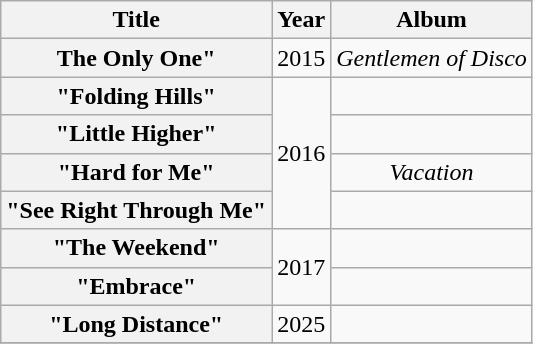<table class="wikitable plainrowheaders" style="text-align:center;">
<tr>
<th>Title</th>
<th>Year</th>
<th>Album</th>
</tr>
<tr>
<th scope="row">The Only One" </th>
<td>2015</td>
<td><em>Gentlemen of Disco</em></td>
</tr>
<tr>
<th scope="row">"Folding Hills"<br></th>
<td rowspan="4">2016</td>
<td></td>
</tr>
<tr>
<th scope="row">"Little Higher"<br></th>
<td></td>
</tr>
<tr>
<th scope="row">"Hard for Me" </th>
<td><em>Vacation</em></td>
</tr>
<tr>
<th scope="row">"See Right Through Me" </th>
</tr>
<tr>
<th scope="row">"The Weekend"<br></th>
<td rowspan="2">2017</td>
<td></td>
</tr>
<tr>
<th scope="row">"Embrace"<br></th>
<td></td>
</tr>
<tr>
<th scope="row">"Long Distance" </th>
<td>2025</td>
<td></td>
</tr>
<tr>
</tr>
</table>
